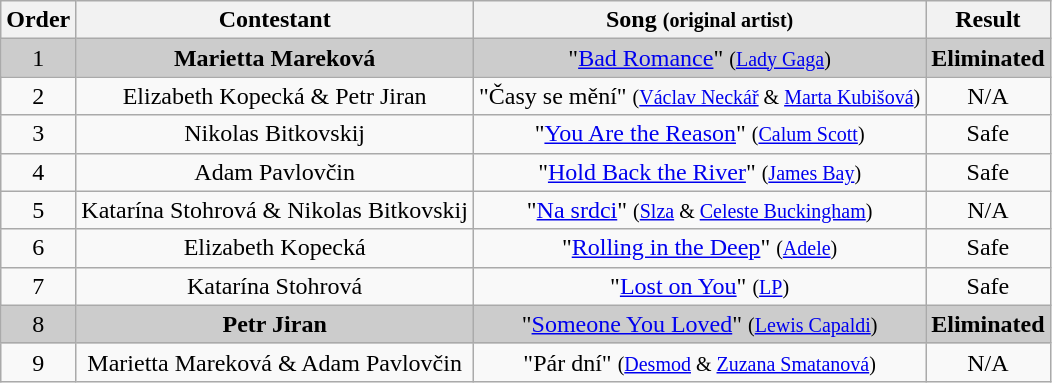<table class="wikitable plainrowheaders" style="text-align:center;">
<tr>
<th scope="col">Order</th>
<th scope="col">Contestant</th>
<th scope="col">Song <small>(original artist)</small></th>
<th scope="col">Result</th>
</tr>
<tr style="background:#ccc;">
<td>1</td>
<td><strong>Marietta Mareková</strong></td>
<td>"<a href='#'>Bad Romance</a>" <small>(<a href='#'>Lady Gaga</a>)</small></td>
<td><strong>Eliminated</strong></td>
</tr>
<tr>
<td>2</td>
<td>Elizabeth Kopecká & Petr Jiran</td>
<td>"Časy se mění" <small>(<a href='#'>Václav Neckář</a> & <a href='#'>Marta Kubišová</a>)</small></td>
<td>N/A</td>
</tr>
<tr>
<td>3</td>
<td>Nikolas Bitkovskij</td>
<td>"<a href='#'>You Are the Reason</a>" <small>(<a href='#'>Calum Scott</a>)</small></td>
<td>Safe</td>
</tr>
<tr>
<td>4</td>
<td>Adam Pavlovčin</td>
<td>"<a href='#'>Hold Back the River</a>" <small>(<a href='#'>James Bay</a>)</small></td>
<td>Safe</td>
</tr>
<tr>
<td>5</td>
<td>Katarína Stohrová & Nikolas Bitkovskij</td>
<td>"<a href='#'>Na srdci</a>" <small>(<a href='#'>Slza</a> & <a href='#'>Celeste Buckingham</a>)</small></td>
<td>N/A</td>
</tr>
<tr>
<td>6</td>
<td>Elizabeth Kopecká</td>
<td>"<a href='#'>Rolling in the Deep</a>" <small>(<a href='#'>Adele</a>)</small></td>
<td>Safe</td>
</tr>
<tr>
<td>7</td>
<td>Katarína Stohrová</td>
<td>"<a href='#'>Lost on You</a>" <small>(<a href='#'>LP</a>)</small></td>
<td>Safe</td>
</tr>
<tr style="background:#ccc;">
<td>8</td>
<td><strong>Petr Jiran</strong></td>
<td>"<a href='#'>Someone You Loved</a>" <small>(<a href='#'>Lewis Capaldi</a>)</small></td>
<td><strong>Eliminated</strong></td>
</tr>
<tr>
<td>9</td>
<td>Marietta Mareková & Adam Pavlovčin</td>
<td>"Pár dní" <small>(<a href='#'>Desmod</a> & <a href='#'>Zuzana Smatanová</a>)</small></td>
<td>N/A</td>
</tr>
</table>
